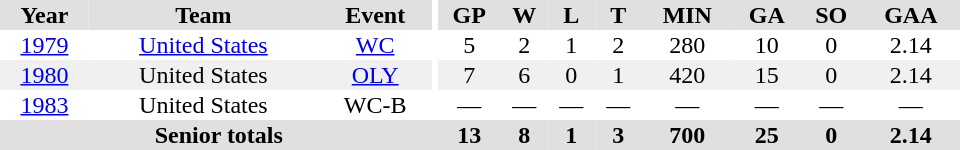<table border="0" cellpadding="1" cellspacing="0" ID="Table3" style="text-align:center; width:40em">
<tr ALIGN="center" bgcolor="#e0e0e0">
<th>Year</th>
<th>Team</th>
<th>Event</th>
<th rowspan="99" bgcolor="#ffffff"></th>
<th>GP</th>
<th>W</th>
<th>L</th>
<th>T</th>
<th>MIN</th>
<th>GA</th>
<th>SO</th>
<th>GAA</th>
</tr>
<tr>
<td><a href='#'>1979</a></td>
<td><a href='#'>United States</a></td>
<td><a href='#'>WC</a></td>
<td>5</td>
<td>2</td>
<td>1</td>
<td>2</td>
<td>280</td>
<td>10</td>
<td>0</td>
<td>2.14</td>
</tr>
<tr bgcolor="#f0f0f0">
<td><a href='#'>1980</a></td>
<td>United States</td>
<td><a href='#'>OLY</a></td>
<td>7</td>
<td>6</td>
<td>0</td>
<td>1</td>
<td>420</td>
<td>15</td>
<td>0</td>
<td>2.14</td>
</tr>
<tr>
<td><a href='#'>1983</a></td>
<td>United States</td>
<td>WC-B</td>
<td>—</td>
<td>—</td>
<td>—</td>
<td>—</td>
<td>—</td>
<td>—</td>
<td>—</td>
<td>—</td>
</tr>
<tr bgcolor="#e0e0e0">
<th colspan=4>Senior totals</th>
<th>13</th>
<th>8</th>
<th>1</th>
<th>3</th>
<th>700</th>
<th>25</th>
<th>0</th>
<th>2.14</th>
</tr>
</table>
